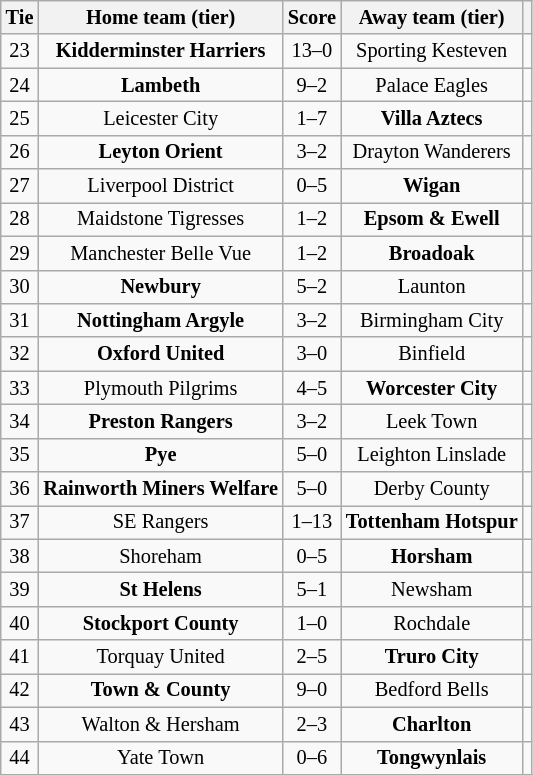<table class="wikitable" style="text-align:center; font-size:85%">
<tr>
<th>Tie</th>
<th>Home team (tier)</th>
<th>Score</th>
<th>Away team (tier)</th>
<th></th>
</tr>
<tr>
<td align="center">23</td>
<td><strong>Kidderminster Harriers</strong></td>
<td align="center">13–0</td>
<td>Sporting Kesteven</td>
<td></td>
</tr>
<tr>
<td align="center">24</td>
<td><strong>Lambeth</strong></td>
<td align="center">9–2</td>
<td>Palace Eagles</td>
<td></td>
</tr>
<tr>
<td align="center">25</td>
<td>Leicester City</td>
<td align="center">1–7</td>
<td><strong>Villa Aztecs</strong></td>
<td></td>
</tr>
<tr>
<td align="center">26</td>
<td><strong>Leyton Orient</strong></td>
<td align="center">3–2</td>
<td>Drayton Wanderers</td>
<td></td>
</tr>
<tr>
<td align="center">27</td>
<td>Liverpool District</td>
<td align="center">0–5</td>
<td><strong>Wigan</strong></td>
<td></td>
</tr>
<tr>
<td align="center">28</td>
<td>Maidstone Tigresses</td>
<td align="center">1–2</td>
<td><strong>Epsom & Ewell</strong></td>
<td></td>
</tr>
<tr>
<td align="center">29</td>
<td>Manchester Belle Vue</td>
<td align="center">1–2</td>
<td><strong>Broadoak</strong></td>
<td></td>
</tr>
<tr>
<td align="center">30</td>
<td><strong>Newbury</strong></td>
<td align="center">5–2</td>
<td>Launton</td>
<td></td>
</tr>
<tr>
<td align="center">31</td>
<td><strong>Nottingham Argyle</strong></td>
<td align="center">3–2</td>
<td>Birmingham City</td>
<td></td>
</tr>
<tr>
<td align="center">32</td>
<td><strong>Oxford United</strong></td>
<td align="center">3–0</td>
<td>Binfield</td>
<td></td>
</tr>
<tr>
<td align="center">33</td>
<td>Plymouth Pilgrims</td>
<td align="center">4–5 </td>
<td><strong>Worcester City</strong></td>
<td></td>
</tr>
<tr>
<td align="center">34</td>
<td><strong>Preston Rangers</strong></td>
<td align="center">3–2</td>
<td>Leek Town</td>
<td></td>
</tr>
<tr>
<td align="center">35</td>
<td><strong>Pye</strong></td>
<td align="center">5–0</td>
<td>Leighton Linslade</td>
<td></td>
</tr>
<tr>
<td align="center">36</td>
<td><strong>Rainworth Miners Welfare</strong></td>
<td align="center">5–0</td>
<td>Derby County</td>
<td></td>
</tr>
<tr>
<td align="center">37</td>
<td>SE Rangers</td>
<td align="center">1–13</td>
<td><strong>Tottenham Hotspur</strong></td>
<td></td>
</tr>
<tr>
<td align="center">38</td>
<td>Shoreham</td>
<td align="center">0–5</td>
<td><strong>Horsham</strong></td>
<td></td>
</tr>
<tr>
<td align="center">39</td>
<td><strong>St Helens</strong></td>
<td align="center">5–1</td>
<td>Newsham</td>
<td></td>
</tr>
<tr>
<td align="center">40</td>
<td><strong>Stockport County</strong></td>
<td align="center">1–0</td>
<td>Rochdale</td>
<td></td>
</tr>
<tr>
<td align="center">41</td>
<td>Torquay United</td>
<td align="center">2–5</td>
<td><strong>Truro City</strong></td>
<td></td>
</tr>
<tr>
<td align="center">42</td>
<td><strong>Town & County</strong></td>
<td align="center">9–0</td>
<td>Bedford Bells</td>
<td></td>
</tr>
<tr>
<td align="center">43</td>
<td>Walton & Hersham</td>
<td align="center">2–3</td>
<td><strong>Charlton</strong></td>
<td></td>
</tr>
<tr>
<td align="center">44</td>
<td>Yate Town</td>
<td align="center">0–6</td>
<td><strong>Tongwynlais</strong></td>
<td></td>
</tr>
</table>
